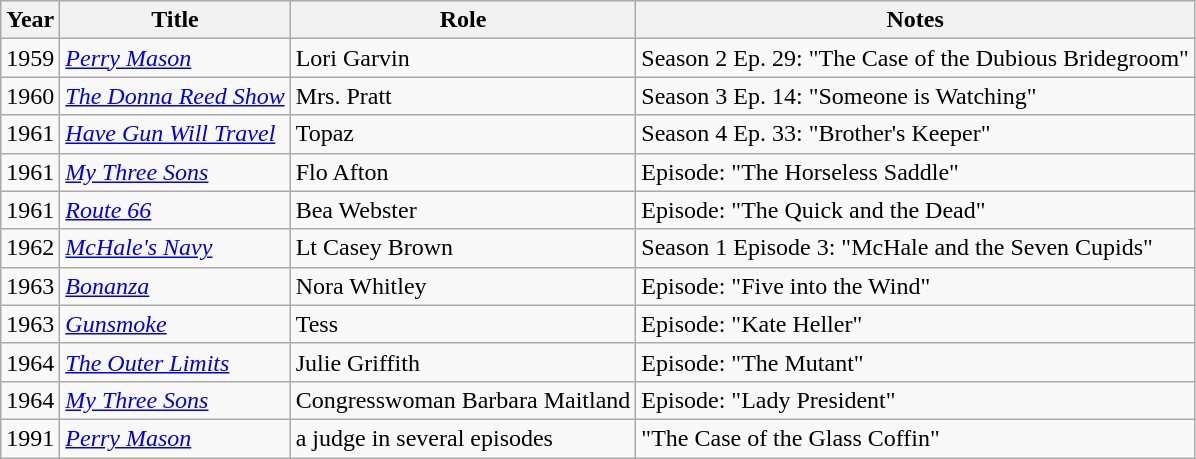<table class="wikitable">
<tr>
<th>Year</th>
<th>Title</th>
<th>Role</th>
<th>Notes</th>
</tr>
<tr>
<td>1959</td>
<td><em><a href='#'>Perry Mason</a></em></td>
<td>Lori Garvin</td>
<td>Season 2 Ep. 29: "The Case of the Dubious Bridegroom"</td>
</tr>
<tr>
<td>1960</td>
<td><em><a href='#'>The Donna Reed Show</a></em></td>
<td>Mrs. Pratt</td>
<td>Season 3 Ep. 14: "Someone is Watching"</td>
</tr>
<tr>
<td>1961</td>
<td><em><a href='#'>Have Gun Will Travel</a></em></td>
<td>Topaz</td>
<td>Season 4 Ep. 33: "Brother's Keeper"</td>
</tr>
<tr>
<td>1961</td>
<td><em><a href='#'>My Three Sons</a></em></td>
<td>Flo Afton</td>
<td>Episode: "The Horseless Saddle"</td>
</tr>
<tr>
<td>1961</td>
<td><em><a href='#'>Route 66</a></em></td>
<td>Bea Webster</td>
<td>Episode: "The Quick and the Dead"</td>
</tr>
<tr>
<td>1962</td>
<td><em><a href='#'>McHale's Navy</a></em></td>
<td>Lt Casey Brown</td>
<td>Season 1 Episode 3: "McHale and the Seven Cupids"</td>
</tr>
<tr>
<td>1963</td>
<td><em><a href='#'>Bonanza</a></em></td>
<td>Nora Whitley</td>
<td>Episode: "Five into the Wind"</td>
</tr>
<tr>
<td>1963</td>
<td><em><a href='#'>Gunsmoke</a></em></td>
<td>Tess</td>
<td>Episode: "Kate Heller"</td>
</tr>
<tr>
<td>1964</td>
<td><em><a href='#'>The Outer Limits</a></em></td>
<td>Julie Griffith</td>
<td>Episode: "The Mutant"</td>
</tr>
<tr>
<td>1964</td>
<td><em><a href='#'>My Three Sons</a></em></td>
<td>Congresswoman Barbara Maitland</td>
<td>Episode: "Lady President"</td>
</tr>
<tr>
<td>1991</td>
<td><em><a href='#'>Perry Mason</a></em></td>
<td>a judge in several episodes</td>
<td>"The Case of the Glass Coffin"</td>
</tr>
</table>
